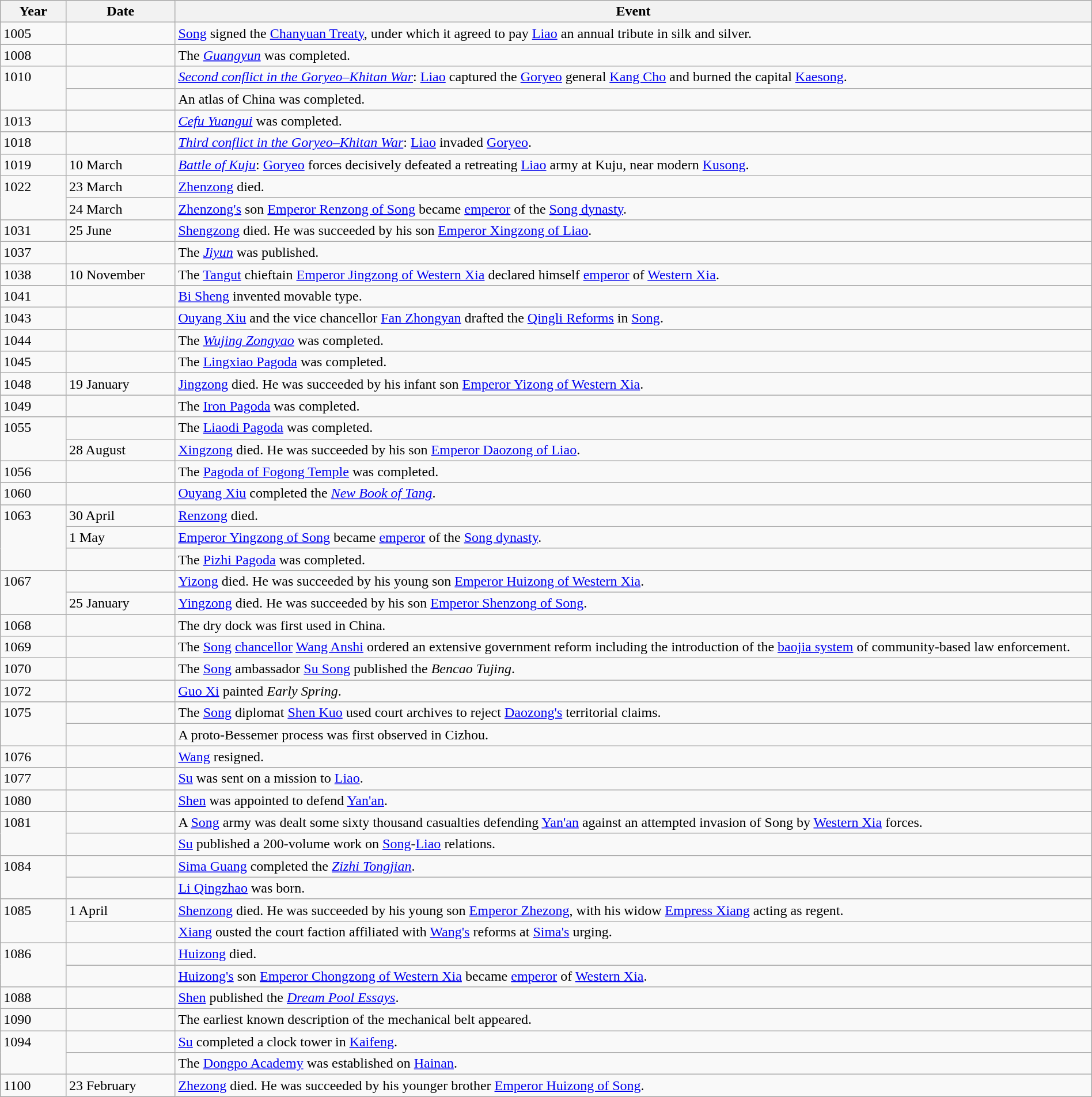<table class="wikitable" width="100%">
<tr>
<th style="width:6%">Year</th>
<th style="width:10%">Date</th>
<th>Event</th>
</tr>
<tr>
<td>1005</td>
<td></td>
<td><a href='#'>Song</a> signed the <a href='#'>Chanyuan Treaty</a>, under which it agreed to pay <a href='#'>Liao</a> an annual tribute in silk and silver.</td>
</tr>
<tr>
<td>1008</td>
<td></td>
<td>The <em><a href='#'>Guangyun</a></em> was completed.</td>
</tr>
<tr>
<td rowspan="2" valign="top">1010</td>
<td></td>
<td><em><a href='#'>Second conflict in the Goryeo–Khitan War</a></em>: <a href='#'>Liao</a> captured the <a href='#'>Goryeo</a> general <a href='#'>Kang Cho</a> and burned the capital <a href='#'>Kaesong</a>.</td>
</tr>
<tr>
<td></td>
<td>An atlas of China was completed.</td>
</tr>
<tr>
<td>1013</td>
<td></td>
<td><em><a href='#'>Cefu Yuangui</a></em> was completed.</td>
</tr>
<tr>
<td>1018</td>
<td></td>
<td><em><a href='#'>Third conflict in the Goryeo–Khitan War</a></em>: <a href='#'>Liao</a> invaded <a href='#'>Goryeo</a>.</td>
</tr>
<tr>
<td>1019</td>
<td>10 March</td>
<td><em><a href='#'>Battle of Kuju</a></em>: <a href='#'>Goryeo</a> forces decisively defeated a retreating <a href='#'>Liao</a> army at Kuju, near modern <a href='#'>Kusong</a>.</td>
</tr>
<tr>
<td rowspan="2" valign="top">1022</td>
<td>23 March</td>
<td><a href='#'>Zhenzong</a> died.</td>
</tr>
<tr>
<td>24 March</td>
<td><a href='#'>Zhenzong's</a> son <a href='#'>Emperor Renzong of Song</a> became <a href='#'>emperor</a> of the <a href='#'>Song dynasty</a>.</td>
</tr>
<tr>
<td>1031</td>
<td>25 June</td>
<td><a href='#'>Shengzong</a> died.  He was succeeded by his son <a href='#'>Emperor Xingzong of Liao</a>.</td>
</tr>
<tr>
<td>1037</td>
<td></td>
<td>The <em><a href='#'>Jiyun</a></em> was published.</td>
</tr>
<tr>
<td>1038</td>
<td>10 November</td>
<td>The <a href='#'>Tangut</a> chieftain <a href='#'>Emperor Jingzong of Western Xia</a> declared himself <a href='#'>emperor</a> of <a href='#'>Western Xia</a>.</td>
</tr>
<tr>
<td>1041</td>
<td></td>
<td><a href='#'>Bi Sheng</a> invented movable type.</td>
</tr>
<tr>
<td>1043</td>
<td></td>
<td><a href='#'>Ouyang Xiu</a> and the vice chancellor <a href='#'>Fan Zhongyan</a> drafted the <a href='#'>Qingli Reforms</a> in <a href='#'>Song</a>.</td>
</tr>
<tr>
<td>1044</td>
<td></td>
<td>The <em><a href='#'>Wujing Zongyao</a></em> was completed.</td>
</tr>
<tr>
<td>1045</td>
<td></td>
<td>The <a href='#'>Lingxiao Pagoda</a> was completed.</td>
</tr>
<tr>
<td>1048</td>
<td>19 January</td>
<td><a href='#'>Jingzong</a> died.  He was succeeded by his infant son <a href='#'>Emperor Yizong of Western Xia</a>.</td>
</tr>
<tr>
<td>1049</td>
<td></td>
<td>The <a href='#'>Iron Pagoda</a> was completed.</td>
</tr>
<tr>
<td rowspan="2" valign="top">1055</td>
<td></td>
<td>The <a href='#'>Liaodi Pagoda</a> was completed.</td>
</tr>
<tr>
<td>28 August</td>
<td><a href='#'>Xingzong</a> died.  He was succeeded by his son <a href='#'>Emperor Daozong of Liao</a>.</td>
</tr>
<tr>
<td>1056</td>
<td></td>
<td>The <a href='#'>Pagoda of Fogong Temple</a> was completed.</td>
</tr>
<tr>
<td>1060</td>
<td></td>
<td><a href='#'>Ouyang Xiu</a> completed the <em><a href='#'>New Book of Tang</a></em>.</td>
</tr>
<tr>
<td rowspan="3" valign="top">1063</td>
<td>30 April</td>
<td><a href='#'>Renzong</a> died.</td>
</tr>
<tr>
<td>1 May</td>
<td><a href='#'>Emperor Yingzong of Song</a> became <a href='#'>emperor</a> of the <a href='#'>Song dynasty</a>.</td>
</tr>
<tr>
<td></td>
<td>The <a href='#'>Pizhi Pagoda</a> was completed.</td>
</tr>
<tr>
<td rowspan="2" valign="top">1067</td>
<td></td>
<td><a href='#'>Yizong</a> died.  He was succeeded by his young son <a href='#'>Emperor Huizong of Western Xia</a>.</td>
</tr>
<tr>
<td>25 January</td>
<td><a href='#'>Yingzong</a> died.  He was succeeded by his son <a href='#'>Emperor Shenzong of Song</a>.</td>
</tr>
<tr>
<td>1068</td>
<td></td>
<td>The dry dock was first used in China.</td>
</tr>
<tr>
<td>1069</td>
<td></td>
<td>The <a href='#'>Song</a> <a href='#'>chancellor</a> <a href='#'>Wang Anshi</a> ordered an extensive government reform including the introduction of the <a href='#'>baojia system</a> of community-based law enforcement.</td>
</tr>
<tr>
<td>1070</td>
<td></td>
<td>The <a href='#'>Song</a> ambassador <a href='#'>Su Song</a> published the <em>Bencao Tujing</em>.</td>
</tr>
<tr>
<td>1072</td>
<td></td>
<td><a href='#'>Guo Xi</a> painted <em>Early Spring</em>.</td>
</tr>
<tr>
<td rowspan="2" valign="top">1075</td>
<td></td>
<td>The <a href='#'>Song</a> diplomat <a href='#'>Shen Kuo</a> used court archives to reject <a href='#'>Daozong's</a> territorial claims.</td>
</tr>
<tr>
<td></td>
<td>A proto-Bessemer process was first observed in Cizhou.</td>
</tr>
<tr>
<td>1076</td>
<td></td>
<td><a href='#'>Wang</a> resigned.</td>
</tr>
<tr>
<td>1077</td>
<td></td>
<td><a href='#'>Su</a> was sent on a mission to <a href='#'>Liao</a>.</td>
</tr>
<tr>
<td>1080</td>
<td></td>
<td><a href='#'>Shen</a> was appointed to defend <a href='#'>Yan'an</a>.</td>
</tr>
<tr>
<td rowspan="2" valign="top">1081</td>
<td></td>
<td>A <a href='#'>Song</a> army was dealt some sixty thousand casualties defending <a href='#'>Yan'an</a> against an attempted invasion of Song by <a href='#'>Western Xia</a> forces.</td>
</tr>
<tr>
<td></td>
<td><a href='#'>Su</a> published a 200-volume work on <a href='#'>Song</a>-<a href='#'>Liao</a> relations.</td>
</tr>
<tr>
<td rowspan="2" valign="top">1084</td>
<td></td>
<td><a href='#'>Sima Guang</a> completed the <em><a href='#'>Zizhi Tongjian</a></em>.</td>
</tr>
<tr>
<td></td>
<td><a href='#'>Li Qingzhao</a> was born.</td>
</tr>
<tr>
<td rowspan="2" valign="top">1085</td>
<td>1 April</td>
<td><a href='#'>Shenzong</a> died.  He was succeeded by his young son <a href='#'>Emperor Zhezong</a>, with his widow <a href='#'>Empress Xiang</a> acting as regent.</td>
</tr>
<tr>
<td></td>
<td><a href='#'>Xiang</a> ousted the court faction affiliated with <a href='#'>Wang's</a> reforms at <a href='#'>Sima's</a> urging.</td>
</tr>
<tr>
<td rowspan="2" valign="top">1086</td>
<td></td>
<td><a href='#'>Huizong</a> died.</td>
</tr>
<tr>
<td></td>
<td><a href='#'>Huizong's</a> son <a href='#'>Emperor Chongzong of Western Xia</a> became <a href='#'>emperor</a> of <a href='#'>Western Xia</a>.</td>
</tr>
<tr>
<td>1088</td>
<td></td>
<td><a href='#'>Shen</a> published the <em><a href='#'>Dream Pool Essays</a></em>.</td>
</tr>
<tr>
<td>1090</td>
<td></td>
<td>The earliest known description of the mechanical belt appeared.</td>
</tr>
<tr>
<td rowspan="2" valign="top">1094</td>
<td></td>
<td><a href='#'>Su</a> completed a clock tower in <a href='#'>Kaifeng</a>.</td>
</tr>
<tr>
<td></td>
<td>The <a href='#'>Dongpo Academy</a> was established on <a href='#'>Hainan</a>.</td>
</tr>
<tr>
<td>1100</td>
<td>23 February</td>
<td><a href='#'>Zhezong</a> died.  He was succeeded by his younger brother <a href='#'>Emperor Huizong of Song</a>.</td>
</tr>
</table>
